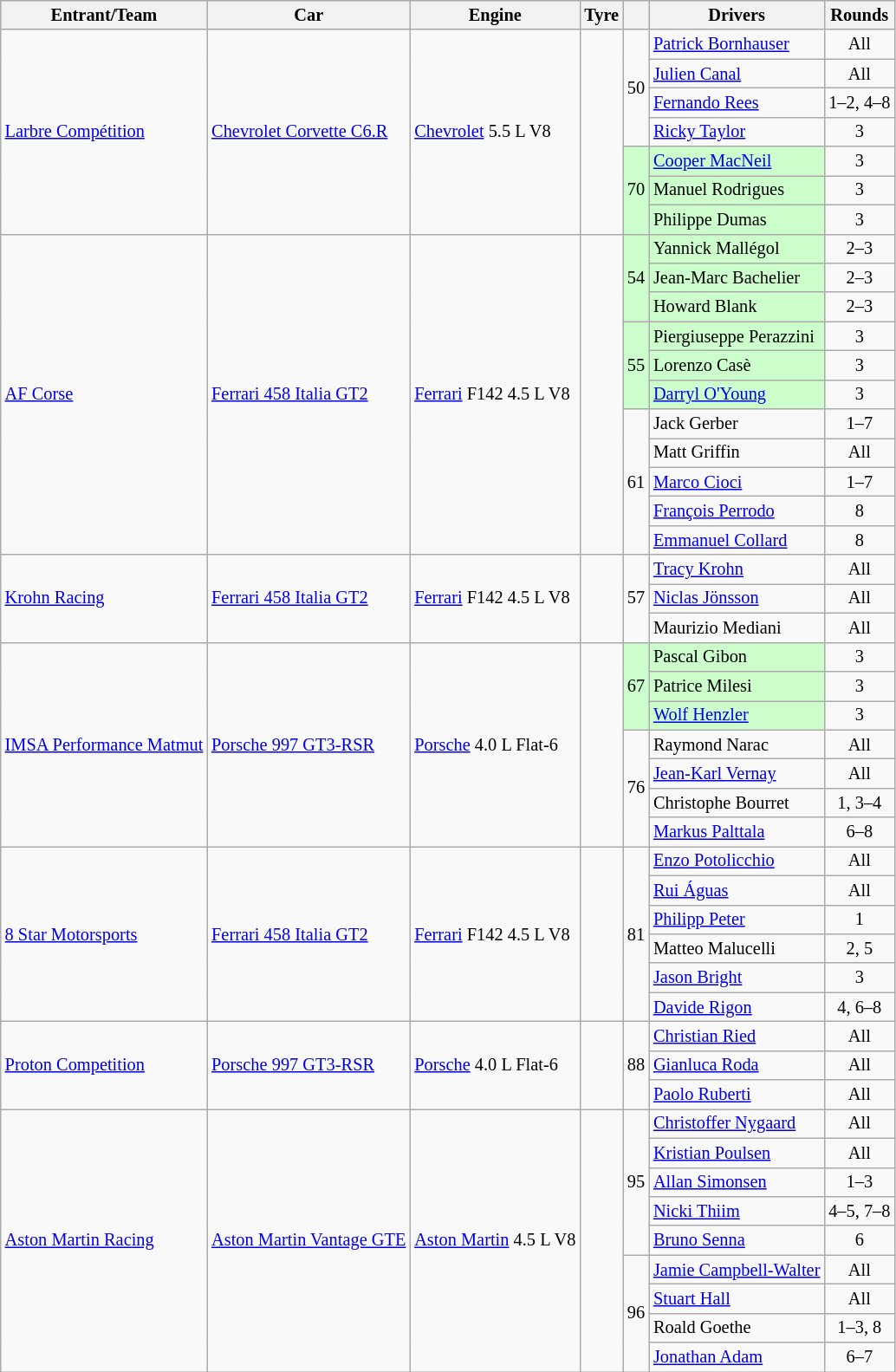<table class="wikitable" style="font-size: 85%">
<tr>
<th>Entrant/Team</th>
<th>Car</th>
<th>Engine</th>
<th>Tyre</th>
<th></th>
<th>Drivers</th>
<th>Rounds</th>
</tr>
<tr>
<td rowspan=7> <a href='#'>Larbre Compétition</a></td>
<td rowspan=7><a href='#'>Chevrolet Corvette C6.R</a></td>
<td rowspan=7><a href='#'>Chevrolet</a> 5.5 L V8</td>
<td rowspan=7></td>
<td rowspan=4>50</td>
<td> <a href='#'>Patrick Bornhauser</a></td>
<td align=center>All</td>
</tr>
<tr>
<td> <a href='#'>Julien Canal</a></td>
<td align=center>All</td>
</tr>
<tr>
<td> <a href='#'>Fernando Rees</a></td>
<td align=center>1–2, 4–8</td>
</tr>
<tr>
<td> <a href='#'>Ricky Taylor</a></td>
<td align=center>3</td>
</tr>
<tr>
<td rowspan=3 style="background:#ccffcc;">70</td>
<td style="background:#ccffcc;"> <a href='#'>Cooper MacNeil</a></td>
<td align=center>3</td>
</tr>
<tr>
<td style="background:#ccffcc;"> Manuel Rodrigues</td>
<td align=center>3</td>
</tr>
<tr>
<td style="background:#ccffcc;"> Philippe Dumas</td>
<td align=center>3</td>
</tr>
<tr>
<td rowspan=11> <a href='#'>AF Corse</a></td>
<td rowspan=11><a href='#'>Ferrari 458 Italia GT2</a></td>
<td rowspan=11><a href='#'>Ferrari</a> F142 4.5 L V8</td>
<td rowspan=11></td>
<td style="background:#ccffcc;" rowspan=3>54</td>
<td style="background:#ccffcc;"> Yannick Mallégol</td>
<td align=center>2–3</td>
</tr>
<tr>
<td style="background:#ccffcc;"> Jean-Marc Bachelier</td>
<td align=center>2–3</td>
</tr>
<tr>
<td style="background:#ccffcc;"> Howard Blank</td>
<td align=center>2–3</td>
</tr>
<tr>
<td style="background:#ccffcc;" rowspan=3>55</td>
<td style="background:#ccffcc;"> Piergiuseppe Perazzini</td>
<td align=center>3</td>
</tr>
<tr>
<td style="background:#ccffcc;"> Lorenzo Casè</td>
<td align=center>3</td>
</tr>
<tr>
<td style="background:#ccffcc;"> <a href='#'>Darryl O'Young</a></td>
<td align=center>3</td>
</tr>
<tr>
<td rowspan=5>61</td>
<td> Jack Gerber</td>
<td align=center>1–7</td>
</tr>
<tr>
<td> Matt Griffin</td>
<td align=center>All</td>
</tr>
<tr>
<td> <a href='#'>Marco Cioci</a></td>
<td align=center>1–7</td>
</tr>
<tr>
<td> <a href='#'>François Perrodo</a></td>
<td align=center>8</td>
</tr>
<tr>
<td> <a href='#'>Emmanuel Collard</a></td>
<td align=center>8</td>
</tr>
<tr>
<td rowspan=3> <a href='#'>Krohn Racing</a></td>
<td rowspan=3><a href='#'>Ferrari 458 Italia GT2</a></td>
<td rowspan=3><a href='#'>Ferrari</a> F142 4.5 L V8</td>
<td rowspan=3></td>
<td rowspan=3>57</td>
<td> <a href='#'>Tracy Krohn</a></td>
<td align=center>All</td>
</tr>
<tr>
<td> <a href='#'>Niclas Jönsson</a></td>
<td align=center>All</td>
</tr>
<tr>
<td> Maurizio Mediani</td>
<td align=center>All</td>
</tr>
<tr>
<td rowspan=7> <a href='#'>IMSA Performance Matmut</a></td>
<td rowspan=7><a href='#'>Porsche 997 GT3-RSR</a></td>
<td rowspan=7><a href='#'>Porsche</a> 4.0 L Flat-6</td>
<td rowspan=7></td>
<td rowspan=3 style="background:#ccffcc;">67</td>
<td style="background:#ccffcc;"> Pascal Gibon</td>
<td align=center>3</td>
</tr>
<tr>
<td style="background:#ccffcc;"> Patrice Milesi</td>
<td align=center>3</td>
</tr>
<tr>
<td style="background:#ccffcc;"> <a href='#'>Wolf Henzler</a></td>
<td align=center>3</td>
</tr>
<tr>
<td rowspan=4>76</td>
<td> Raymond Narac</td>
<td align=center>All</td>
</tr>
<tr>
<td> <a href='#'>Jean-Karl Vernay</a></td>
<td align=center>All</td>
</tr>
<tr>
<td> Christophe Bourret</td>
<td align=center>1, 3–4</td>
</tr>
<tr>
<td> <a href='#'>Markus Palttala</a></td>
<td align=center>6–8</td>
</tr>
<tr>
<td rowspan=6> <a href='#'>8 Star Motorsports</a></td>
<td rowspan=6><a href='#'>Ferrari 458 Italia GT2</a></td>
<td rowspan=6><a href='#'>Ferrari</a> F142 4.5 L V8</td>
<td rowspan=6></td>
<td rowspan=6>81</td>
<td> <a href='#'>Enzo Potolicchio</a></td>
<td align=center>All</td>
</tr>
<tr>
<td> <a href='#'>Rui Águas</a></td>
<td align=center>All</td>
</tr>
<tr>
<td> <a href='#'>Philipp Peter</a></td>
<td align=center>1</td>
</tr>
<tr>
<td> Matteo Malucelli</td>
<td align=center>2, 5</td>
</tr>
<tr>
<td> <a href='#'>Jason Bright</a></td>
<td align=center>3</td>
</tr>
<tr>
<td> <a href='#'>Davide Rigon</a></td>
<td align=center>4, 6–8</td>
</tr>
<tr>
<td rowspan=3> <a href='#'>Proton Competition</a></td>
<td rowspan=3><a href='#'>Porsche 997 GT3-RSR</a></td>
<td rowspan=3><a href='#'>Porsche</a> 4.0 L Flat-6</td>
<td rowspan=3></td>
<td rowspan=3>88</td>
<td> <a href='#'>Christian Ried</a></td>
<td align=center>All</td>
</tr>
<tr>
<td> <a href='#'>Gianluca Roda</a></td>
<td align=center>All</td>
</tr>
<tr>
<td> <a href='#'>Paolo Ruberti</a></td>
<td align=center>All</td>
</tr>
<tr>
<td rowspan=9> <a href='#'>Aston Martin Racing</a></td>
<td rowspan=9><a href='#'>Aston Martin Vantage GTE</a></td>
<td rowspan=9><a href='#'>Aston Martin</a> 4.5 L V8</td>
<td rowspan=9></td>
<td rowspan=5>95</td>
<td> <a href='#'>Christoffer Nygaard</a></td>
<td align=center>All</td>
</tr>
<tr>
<td> <a href='#'>Kristian Poulsen</a></td>
<td align=center>All</td>
</tr>
<tr>
<td> <a href='#'>Allan Simonsen</a></td>
<td align=center>1–3</td>
</tr>
<tr>
<td> <a href='#'>Nicki Thiim</a></td>
<td align=center>4–5, 7–8</td>
</tr>
<tr>
<td> <a href='#'>Bruno Senna</a></td>
<td align=center>6</td>
</tr>
<tr>
<td rowspan=4>96</td>
<td> <a href='#'>Jamie Campbell-Walter</a></td>
<td align=center>All</td>
</tr>
<tr>
<td> <a href='#'>Stuart Hall</a></td>
<td align=center>All</td>
</tr>
<tr>
<td> Roald Goethe</td>
<td align=center>1–3, 8</td>
</tr>
<tr>
<td> <a href='#'>Jonathan Adam</a></td>
<td align=center>6–7</td>
</tr>
</table>
